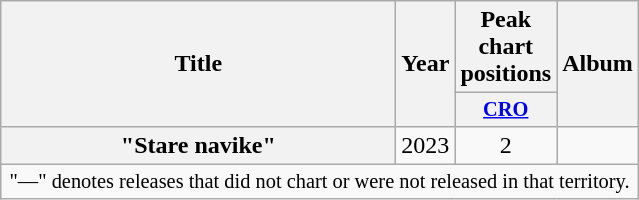<table class="wikitable plainrowheaders" style="text-align:center;">
<tr>
<th scope="col" rowspan="2" style="width:16em;">Title</th>
<th scope="col" rowspan="2" style="width:1em;">Year</th>
<th scope="col" colspan="1">Peak chart positions</th>
<th scope="col" rowspan="2">Album</th>
</tr>
<tr>
<th scope="col" style="width:3em;font-size:85%;"><a href='#'>CRO</a><br></th>
</tr>
<tr>
<th scope="row">"Stare navike"</th>
<td>2023</td>
<td>2</td>
<td></td>
</tr>
<tr>
<td colspan="22" style="text-align:center; font-size:85%;">"—" denotes releases that did not chart or were not released in that territory.</td>
</tr>
</table>
